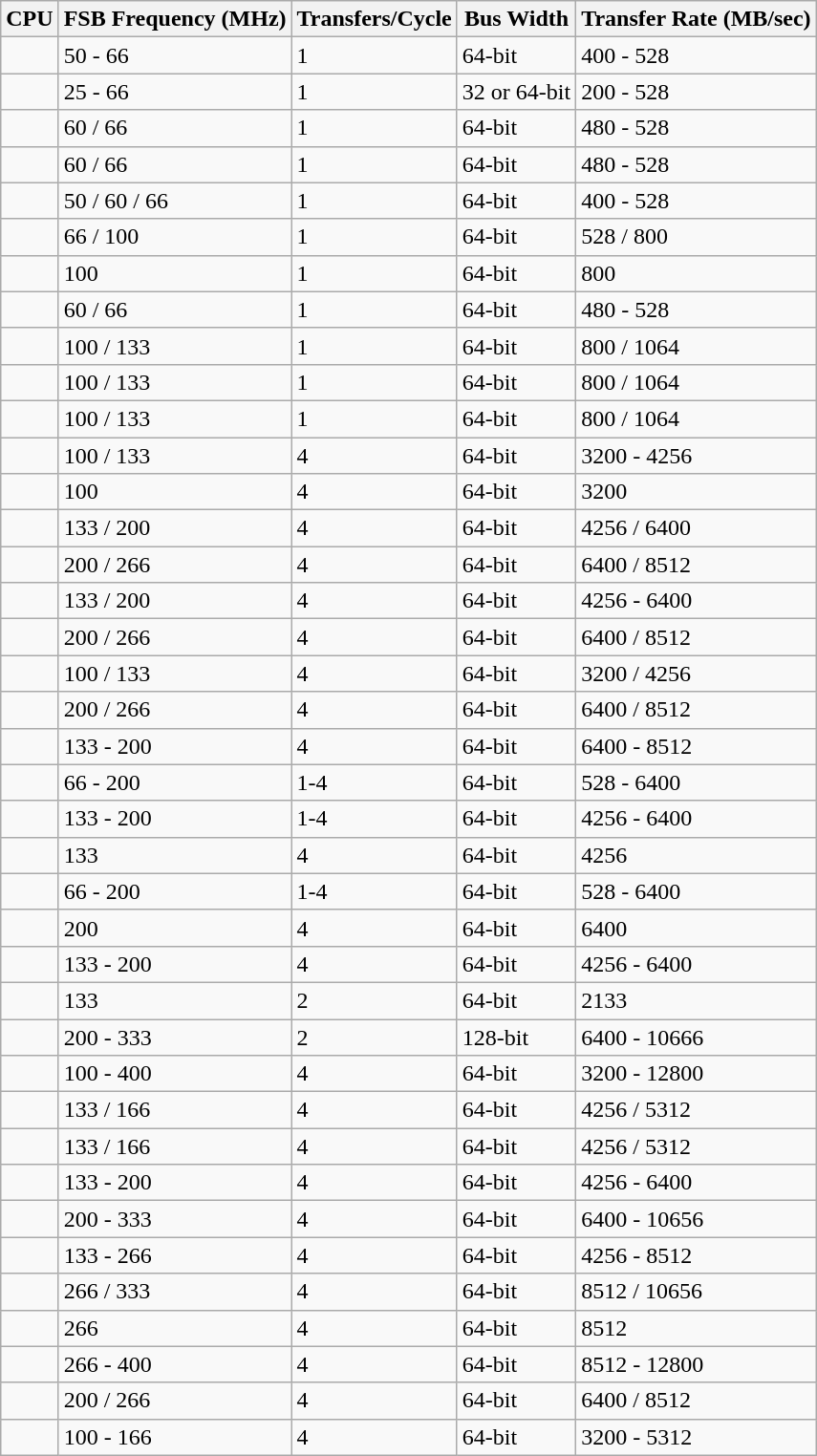<table class="wikitable">
<tr>
<th>CPU</th>
<th>FSB Frequency (MHz)</th>
<th>Transfers/Cycle</th>
<th>Bus Width</th>
<th>Transfer Rate (MB/sec)</th>
</tr>
<tr>
<td></td>
<td>50 - 66</td>
<td>1</td>
<td>64-bit</td>
<td>400 - 528</td>
</tr>
<tr>
<td></td>
<td>25 - 66</td>
<td>1</td>
<td>32 or 64-bit</td>
<td>200 - 528</td>
</tr>
<tr>
<td></td>
<td>60 / 66</td>
<td>1</td>
<td>64-bit</td>
<td>480 - 528</td>
</tr>
<tr>
<td></td>
<td>60 / 66</td>
<td>1</td>
<td>64-bit</td>
<td>480 - 528</td>
</tr>
<tr>
<td></td>
<td>50 / 60 / 66</td>
<td>1</td>
<td>64-bit</td>
<td>400 - 528</td>
</tr>
<tr>
<td></td>
<td>66 / 100</td>
<td>1</td>
<td>64-bit</td>
<td>528 / 800</td>
</tr>
<tr>
<td></td>
<td>100</td>
<td>1</td>
<td>64-bit</td>
<td>800</td>
</tr>
<tr>
<td></td>
<td>60 / 66</td>
<td>1</td>
<td>64-bit</td>
<td>480 - 528</td>
</tr>
<tr>
<td></td>
<td>100 / 133</td>
<td>1</td>
<td>64-bit</td>
<td>800 / 1064</td>
</tr>
<tr>
<td></td>
<td>100 / 133</td>
<td>1</td>
<td>64-bit</td>
<td>800 / 1064</td>
</tr>
<tr>
<td></td>
<td>100 / 133</td>
<td>1</td>
<td>64-bit</td>
<td>800 / 1064</td>
</tr>
<tr>
<td></td>
<td>100 / 133</td>
<td>4</td>
<td>64-bit</td>
<td>3200 - 4256</td>
</tr>
<tr>
<td></td>
<td>100</td>
<td>4</td>
<td>64-bit</td>
<td>3200</td>
</tr>
<tr>
<td></td>
<td>133 / 200</td>
<td>4</td>
<td>64-bit</td>
<td>4256 / 6400</td>
</tr>
<tr>
<td></td>
<td>200 / 266</td>
<td>4</td>
<td>64-bit</td>
<td>6400 / 8512</td>
</tr>
<tr>
<td></td>
<td>133 / 200</td>
<td>4</td>
<td>64-bit</td>
<td>4256 - 6400</td>
</tr>
<tr>
<td></td>
<td>200 / 266</td>
<td>4</td>
<td>64-bit</td>
<td>6400 / 8512</td>
</tr>
<tr>
<td></td>
<td>100 / 133</td>
<td>4</td>
<td>64-bit</td>
<td>3200 / 4256</td>
</tr>
<tr>
<td></td>
<td>200 / 266</td>
<td>4</td>
<td>64-bit</td>
<td>6400 / 8512</td>
</tr>
<tr>
<td></td>
<td>133 - 200</td>
<td>4</td>
<td>64-bit</td>
<td>6400 - 8512</td>
</tr>
<tr>
<td></td>
<td>66 - 200</td>
<td>1-4</td>
<td>64-bit</td>
<td>528 - 6400</td>
</tr>
<tr>
<td></td>
<td>133 - 200</td>
<td>1-4</td>
<td>64-bit</td>
<td>4256 - 6400</td>
</tr>
<tr>
<td></td>
<td>133</td>
<td>4</td>
<td>64-bit</td>
<td>4256</td>
</tr>
<tr>
<td></td>
<td>66 - 200</td>
<td>1-4</td>
<td>64-bit</td>
<td>528 - 6400</td>
</tr>
<tr>
<td></td>
<td>200</td>
<td>4</td>
<td>64-bit</td>
<td>6400</td>
</tr>
<tr>
<td></td>
<td>133 - 200</td>
<td>4</td>
<td>64-bit</td>
<td>4256 - 6400</td>
</tr>
<tr>
<td></td>
<td>133</td>
<td>2</td>
<td>64-bit</td>
<td>2133</td>
</tr>
<tr>
<td></td>
<td>200 - 333</td>
<td>2</td>
<td>128-bit</td>
<td>6400 - 10666</td>
</tr>
<tr>
<td></td>
<td>100 - 400</td>
<td>4</td>
<td>64-bit</td>
<td>3200 - 12800</td>
</tr>
<tr>
<td></td>
<td>133 / 166</td>
<td>4</td>
<td>64-bit</td>
<td>4256 / 5312</td>
</tr>
<tr>
<td></td>
<td>133 / 166</td>
<td>4</td>
<td>64-bit</td>
<td>4256 / 5312</td>
</tr>
<tr>
<td></td>
<td>133 - 200</td>
<td>4</td>
<td>64-bit</td>
<td>4256 - 6400</td>
</tr>
<tr>
<td></td>
<td>200 - 333</td>
<td>4</td>
<td>64-bit</td>
<td>6400 - 10656</td>
</tr>
<tr>
<td></td>
<td>133 - 266</td>
<td>4</td>
<td>64-bit</td>
<td>4256 - 8512</td>
</tr>
<tr>
<td></td>
<td>266 / 333</td>
<td>4</td>
<td>64-bit</td>
<td>8512 / 10656</td>
</tr>
<tr>
<td></td>
<td>266</td>
<td>4</td>
<td>64-bit</td>
<td>8512</td>
</tr>
<tr>
<td></td>
<td>266 - 400</td>
<td>4</td>
<td>64-bit</td>
<td>8512 - 12800</td>
</tr>
<tr>
<td></td>
<td>200 / 266</td>
<td>4</td>
<td>64-bit</td>
<td>6400 / 8512</td>
</tr>
<tr>
<td></td>
<td>100 - 166</td>
<td>4</td>
<td>64-bit</td>
<td>3200 - 5312</td>
</tr>
</table>
